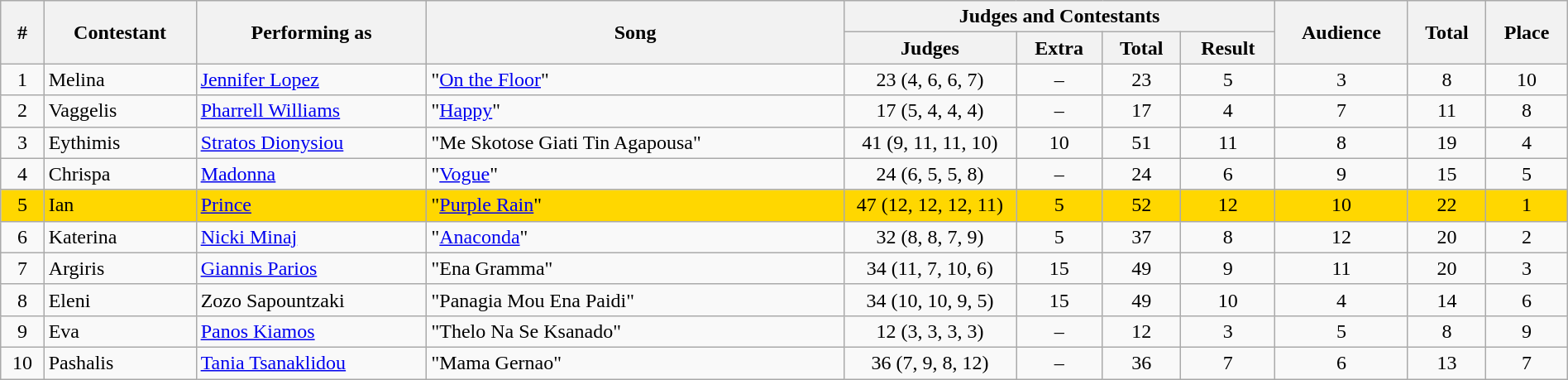<table class="sortable wikitable" style="text-align:center;" width="100%">
<tr>
<th rowspan="2">#</th>
<th rowspan="2">Contestant</th>
<th rowspan="2">Performing as</th>
<th rowspan="2">Song</th>
<th colspan="4">Judges and Contestants</th>
<th rowspan="2">Audience</th>
<th rowspan="2">Total</th>
<th rowspan="2">Place</th>
</tr>
<tr>
<th width="11%">Judges</th>
<th>Extra</th>
<th>Total</th>
<th>Result</th>
</tr>
<tr>
<td>1</td>
<td align="left">Melina</td>
<td align="left"><a href='#'>Jennifer Lopez</a></td>
<td align="left">"<a href='#'>On the Floor</a>"</td>
<td>23 (4, 6, 6, 7)</td>
<td>–</td>
<td>23</td>
<td>5</td>
<td>3</td>
<td>8</td>
<td>10</td>
</tr>
<tr>
<td>2</td>
<td align="left">Vaggelis</td>
<td align="left"><a href='#'>Pharrell Williams</a></td>
<td align="left">"<a href='#'>Happy</a>"</td>
<td>17 (5, 4, 4, 4)</td>
<td>–</td>
<td>17</td>
<td>4</td>
<td>7</td>
<td>11</td>
<td>8</td>
</tr>
<tr>
<td>3</td>
<td align="left">Eythimis</td>
<td align="left"><a href='#'>Stratos Dionysiou</a></td>
<td align="left">"Me Skotose Giati Tin Agapousa"</td>
<td>41 (9, 11, 11, 10)</td>
<td>10</td>
<td>51</td>
<td>11</td>
<td>8</td>
<td>19</td>
<td>4</td>
</tr>
<tr>
<td>4</td>
<td align="left">Chrispa</td>
<td align="left"><a href='#'>Madonna</a></td>
<td align="left">"<a href='#'>Vogue</a>"</td>
<td>24 (6, 5, 5, 8)</td>
<td>–</td>
<td>24</td>
<td>6</td>
<td>9</td>
<td>15</td>
<td>5</td>
</tr>
<tr bgcolor="gold">
<td>5</td>
<td align="left">Ian</td>
<td align="left"><a href='#'>Prince</a></td>
<td align="left">"<a href='#'>Purple Rain</a>"</td>
<td>47 (12, 12, 12, 11)</td>
<td>5</td>
<td>52</td>
<td>12</td>
<td>10</td>
<td>22</td>
<td>1</td>
</tr>
<tr>
<td>6</td>
<td align="left">Katerina</td>
<td align="left"><a href='#'>Nicki Minaj</a></td>
<td align="left">"<a href='#'>Anaconda</a>"</td>
<td>32 (8, 8, 7, 9)</td>
<td>5</td>
<td>37</td>
<td>8</td>
<td>12</td>
<td>20</td>
<td>2</td>
</tr>
<tr>
<td>7</td>
<td align="left">Argiris</td>
<td align="left"><a href='#'>Giannis Parios</a></td>
<td align="left">"Ena Gramma"</td>
<td>34 (11, 7, 10, 6)</td>
<td>15</td>
<td>49</td>
<td>9</td>
<td>11</td>
<td>20</td>
<td>3</td>
</tr>
<tr>
<td>8</td>
<td align="left">Eleni</td>
<td align="left">Zozo Sapountzaki</td>
<td align="left">"Panagia Mou Ena Paidi"</td>
<td>34 (10, 10, 9, 5)</td>
<td>15</td>
<td>49</td>
<td>10</td>
<td>4</td>
<td>14</td>
<td>6</td>
</tr>
<tr>
<td>9</td>
<td align="left">Eva</td>
<td align="left"><a href='#'>Panos Kiamos</a></td>
<td align="left">"Thelo Na Se Ksanado"</td>
<td>12 (3, 3, 3, 3)</td>
<td>–</td>
<td>12</td>
<td>3</td>
<td>5</td>
<td>8</td>
<td>9</td>
</tr>
<tr>
<td>10</td>
<td align="left">Pashalis</td>
<td align="left"><a href='#'>Tania Tsanaklidou</a></td>
<td align="left">"Mama Gernao"</td>
<td>36 (7, 9, 8, 12)</td>
<td>–</td>
<td>36</td>
<td>7</td>
<td>6</td>
<td>13</td>
<td>7</td>
</tr>
</table>
